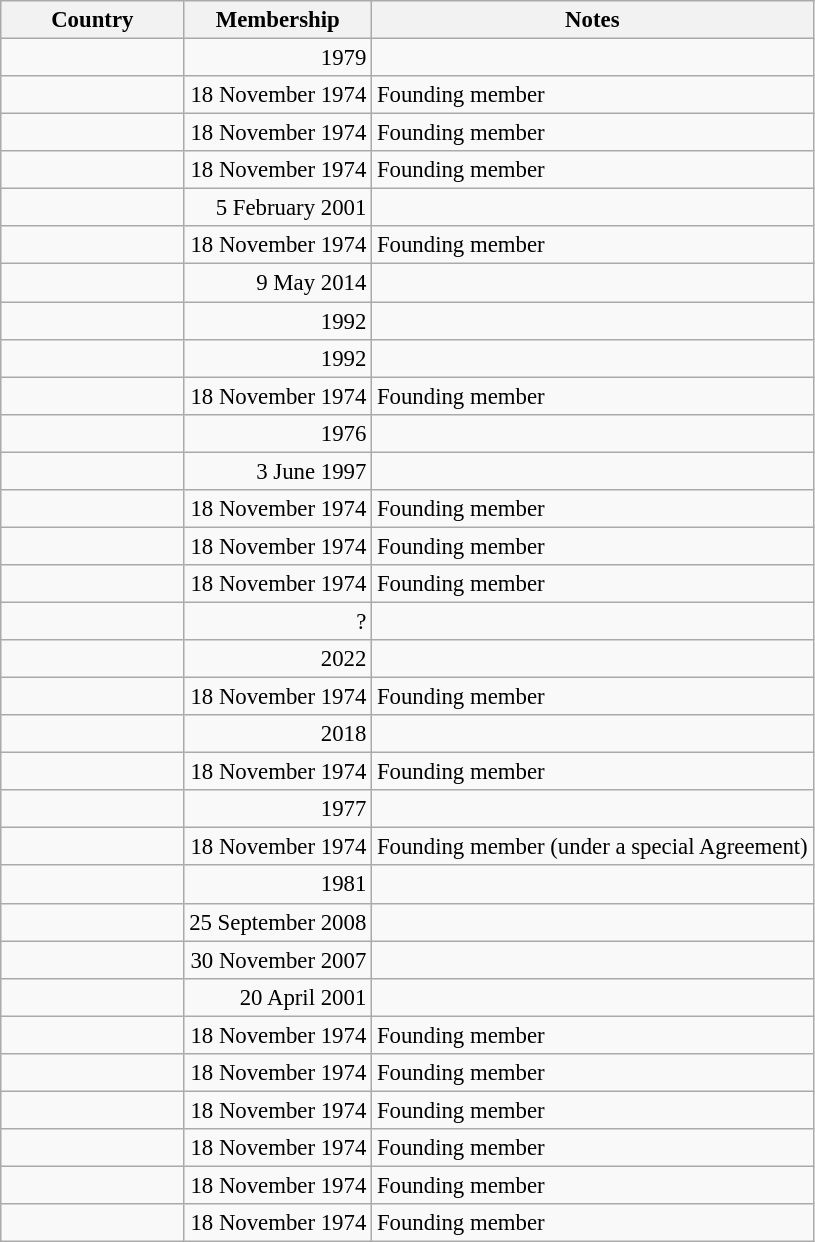<table class="wikitable sortable" style="font-size: 0.95em;">
<tr>
<th style="width:115px;">Country</th>
<th>Membership</th>
<th>Notes</th>
</tr>
<tr>
<td style="text-align:left;"></td>
<td align="right">1979</td>
<td></td>
</tr>
<tr>
<td style="text-align:left;"></td>
<td align="right">18 November 1974</td>
<td>Founding member</td>
</tr>
<tr>
<td style="text-align:left;"></td>
<td align="right">18 November 1974</td>
<td>Founding member</td>
</tr>
<tr>
<td style="text-align:left;"></td>
<td align="right">18 November 1974</td>
<td>Founding member</td>
</tr>
<tr>
<td style="text-align:left;"></td>
<td align="right">5 February 2001</td>
<td></td>
</tr>
<tr>
<td style="text-align:left;"></td>
<td align="right">18 November 1974</td>
<td>Founding member</td>
</tr>
<tr>
<td style="text-align:left;"></td>
<td align="right">9 May 2014</td>
<td></td>
</tr>
<tr>
<td style="text-align:left;"></td>
<td align="right">1992</td>
<td></td>
</tr>
<tr>
<td style="text-align:left;"></td>
<td align="right">1992</td>
<td></td>
</tr>
<tr>
<td style="text-align:left;"></td>
<td align="right">18 November 1974</td>
<td>Founding member</td>
</tr>
<tr>
<td style="text-align:left;"></td>
<td align="right">1976</td>
<td></td>
</tr>
<tr>
<td style="text-align:left;"></td>
<td align="right">3 June 1997</td>
<td></td>
</tr>
<tr>
<td style="text-align:left;"></td>
<td align="right">18 November 1974</td>
<td>Founding member</td>
</tr>
<tr>
<td style="text-align:left;"></td>
<td align="right">18 November 1974</td>
<td>Founding member</td>
</tr>
<tr>
<td style="text-align:left;"></td>
<td align="right">18 November 1974</td>
<td>Founding member</td>
</tr>
<tr>
<td style="text-align:left;"></td>
<td align="right">?</td>
<td></td>
</tr>
<tr>
<td style="text-align:left;"></td>
<td align="right">2022</td>
<td></td>
</tr>
<tr>
<td style="text-align:left;"></td>
<td align="right">18 November 1974</td>
<td>Founding member</td>
</tr>
<tr>
<td style="text-align:left;"></td>
<td align="right">2018</td>
<td></td>
</tr>
<tr>
<td style="text-align:left;"></td>
<td align="right">18 November 1974</td>
<td>Founding member</td>
</tr>
<tr>
<td style="text-align:left;"></td>
<td align="right">1977</td>
<td></td>
</tr>
<tr>
<td style="text-align:left;"></td>
<td align="right">18 November 1974</td>
<td>Founding member (under a special Agreement)</td>
</tr>
<tr>
<td style="text-align:left;"></td>
<td align="right">1981</td>
<td></td>
</tr>
<tr>
<td style="text-align:left;"></td>
<td align="right">25 September 2008</td>
<td></td>
</tr>
<tr>
<td style="text-align:left;"></td>
<td align="right">30 November 2007</td>
<td></td>
</tr>
<tr>
<td style="text-align:left;"></td>
<td align="right">20 April 2001</td>
<td></td>
</tr>
<tr>
<td style="text-align:left;"></td>
<td align="right">18 November 1974</td>
<td>Founding member</td>
</tr>
<tr>
<td style="text-align:left;"></td>
<td align="right">18 November 1974</td>
<td>Founding member</td>
</tr>
<tr>
<td style="text-align:left;"></td>
<td align="right">18 November 1974</td>
<td>Founding member</td>
</tr>
<tr>
<td style="text-align:left;"></td>
<td align="right">18 November 1974</td>
<td>Founding member</td>
</tr>
<tr>
<td style="text-align:left;"></td>
<td align="right">18 November 1974</td>
<td>Founding member</td>
</tr>
<tr>
<td style="text-align:left;"></td>
<td align="right">18 November 1974</td>
<td>Founding member</td>
</tr>
</table>
